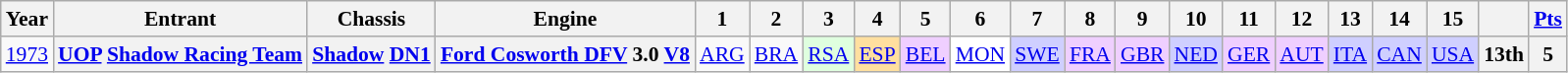<table class="wikitable" style="text-align:center; font-size:90%">
<tr>
<th>Year</th>
<th>Entrant</th>
<th>Chassis</th>
<th>Engine</th>
<th>1</th>
<th>2</th>
<th>3</th>
<th>4</th>
<th>5</th>
<th>6</th>
<th>7</th>
<th>8</th>
<th>9</th>
<th>10</th>
<th>11</th>
<th>12</th>
<th>13</th>
<th>14</th>
<th>15</th>
<th></th>
<th><a href='#'>Pts</a></th>
</tr>
<tr>
<td><a href='#'>1973</a></td>
<th><a href='#'>UOP</a> <a href='#'>Shadow Racing Team</a></th>
<th><a href='#'>Shadow</a> <a href='#'>DN1</a></th>
<th><a href='#'>Ford Cosworth DFV</a> 3.0 <a href='#'>V8</a></th>
<td><a href='#'>ARG</a></td>
<td><a href='#'>BRA</a></td>
<td style="background:#DFFFDF;"><a href='#'>RSA</a><br></td>
<td style="background:#FFDF9F;"><a href='#'>ESP</a><br></td>
<td style="background:#EFCFFF;"><a href='#'>BEL</a><br></td>
<td style="background:#ffffff;"><a href='#'>MON</a><br></td>
<td style="background:#CFCFFF;"><a href='#'>SWE</a><br></td>
<td style="background:#EFCFFF;"><a href='#'>FRA</a><br></td>
<td style="background:#EFCFFF;"><a href='#'>GBR</a><br></td>
<td style="background:#CFCFFF;"><a href='#'>NED</a><br></td>
<td style="background:#EFCFFF;"><a href='#'>GER</a><br></td>
<td style="background:#EFCFFF;"><a href='#'>AUT</a><br></td>
<td style="background:#CFCFFF;"><a href='#'>ITA</a><br></td>
<td style="background:#CFCFFF;"><a href='#'>CAN</a><br></td>
<td style="background:#CFCFFF;"><a href='#'>USA</a><br></td>
<th>13th</th>
<th>5</th>
</tr>
</table>
